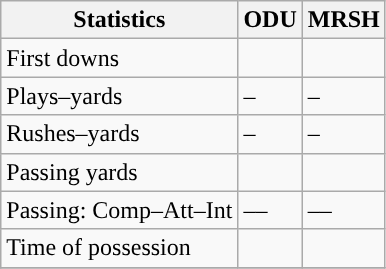<table class="wikitable" style="float: left;">
<tr>
<th>Statistics</th>
<th>ODU</th>
<th>MRSH</th>
</tr>
<tr>
<td>First downs</td>
<td></td>
<td></td>
</tr>
<tr>
<td>Plays–yards</td>
<td>–</td>
<td>–</td>
</tr>
<tr>
<td>Rushes–yards</td>
<td>–</td>
<td>–</td>
</tr>
<tr>
<td>Passing yards</td>
<td></td>
<td></td>
</tr>
<tr>
<td>Passing: Comp–Att–Int</td>
<td>––</td>
<td>––</td>
</tr>
<tr>
<td>Time of possession</td>
<td></td>
<td></td>
</tr>
<tr>
</tr>
</table>
